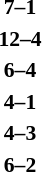<table style="font-size:90%; margin: 0 auto;">
<tr>
<td align="right"><strong></strong></td>
<td align="center"><strong>7–1</strong></td>
<td><strong></strong></td>
</tr>
<tr>
<td align="right"><strong></strong></td>
<td align="center"><strong>12–4</strong></td>
<td><strong></strong></td>
</tr>
<tr>
<td align="right"><strong></strong></td>
<td align="center"><strong>6–4</strong></td>
<td><strong></strong></td>
</tr>
<tr>
<td align="right"><strong></strong></td>
<td align="center"><strong>4–1</strong></td>
<td><strong></strong></td>
</tr>
<tr>
<td align="right"><strong></strong></td>
<td align="center"><strong>4–3</strong></td>
<td><strong></strong></td>
</tr>
<tr>
<td align="right"><strong></strong></td>
<td align="center"><strong>6–2</strong></td>
<td><strong></strong></td>
</tr>
</table>
